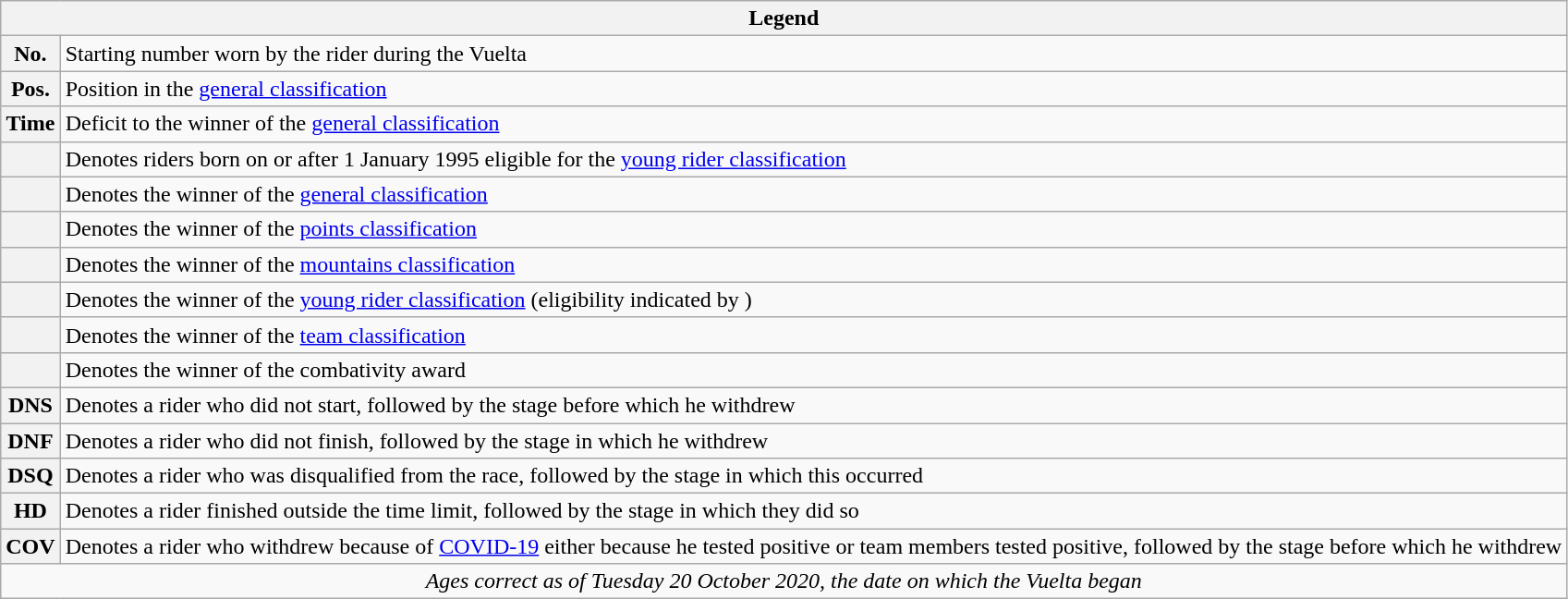<table class="wikitable">
<tr>
<th colspan=2>Legend</th>
</tr>
<tr>
<th scope="row" style="text-align:center;">No.</th>
<td>Starting number worn by the rider during the Vuelta</td>
</tr>
<tr>
<th scope="row" style="text-align:center;">Pos.</th>
<td>Position in the <a href='#'>general classification</a></td>
</tr>
<tr>
<th scope="row" style="text-align:center;">Time</th>
<td>Deficit to the winner of the <a href='#'>general classification</a></td>
</tr>
<tr>
<th scope="row" style="text-align:center;"></th>
<td>Denotes riders born on or after 1 January 1995 eligible for the <a href='#'>young rider classification</a></td>
</tr>
<tr>
<th scope="row" style="text-align:center;"></th>
<td>Denotes the winner of the <a href='#'>general classification</a></td>
</tr>
<tr>
<th scope="row" style="text-align:center;"></th>
<td>Denotes the winner of the <a href='#'>points classification</a></td>
</tr>
<tr>
<th scope="row" style="text-align:center;"></th>
<td>Denotes the winner of the <a href='#'>mountains classification</a></td>
</tr>
<tr>
<th scope="row" style="text-align:center;"></th>
<td>Denotes the winner of the <a href='#'>young rider classification</a>  (eligibility indicated by )</td>
</tr>
<tr>
<th scope="row" style="text-align:center;"></th>
<td>Denotes the winner of the <a href='#'>team classification</a></td>
</tr>
<tr>
<th scope="row" style="text-align:center;"></th>
<td>Denotes the winner of the combativity award</td>
</tr>
<tr>
<th scope="row" style="text-align:center;">DNS</th>
<td>Denotes a rider who did not start, followed by the stage before which he withdrew</td>
</tr>
<tr>
<th scope="row" style="text-align:center;">DNF</th>
<td>Denotes a rider who did not finish, followed by the stage in which he withdrew</td>
</tr>
<tr>
<th scope="row" style="text-align:center;">DSQ</th>
<td>Denotes a rider who was disqualified from the race, followed by the stage in which this occurred</td>
</tr>
<tr>
<th scope="row" style="text-align:center;">HD</th>
<td>Denotes a rider finished outside the time limit, followed by the stage in which they did so</td>
</tr>
<tr>
<th scope="row" style="text-align:center;">COV</th>
<td>Denotes a rider who withdrew because of <a href='#'>COVID-19</a> either because he tested positive or team members tested positive, followed by the stage before which he withdrew</td>
</tr>
<tr>
<td style="text-align:center;" colspan="2"><em>Ages correct as of Tuesday 20 October 2020, the date on which the Vuelta began</em></td>
</tr>
</table>
